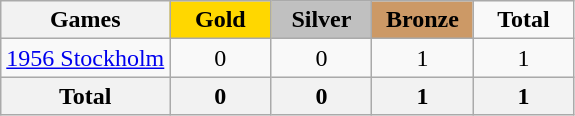<table class="wikitable">
<tr align=center>
<th>Games</th>
<td width=60 bgcolor=gold><strong>Gold</strong></td>
<td width=60 bgcolor=silver><strong>Silver</strong></td>
<td width=60 bgcolor=cc9966><strong>Bronze</strong></td>
<td width=60><strong>Total</strong></td>
</tr>
<tr align=center>
<td align=left><a href='#'>1956 Stockholm</a></td>
<td>0</td>
<td>0</td>
<td>1</td>
<td>1</td>
</tr>
<tr align=center>
<th>Total</th>
<th>0</th>
<th>0</th>
<th>1</th>
<th>1</th>
</tr>
</table>
